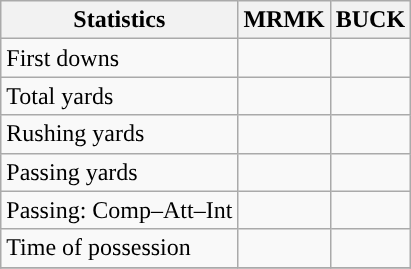<table class="wikitable" style="float: left;">
<tr>
<th>Statistics</th>
<th>MRMK</th>
<th>BUCK</th>
</tr>
<tr>
<td>First downs</td>
<td></td>
<td></td>
</tr>
<tr>
<td>Total yards</td>
<td></td>
<td></td>
</tr>
<tr>
<td>Rushing yards</td>
<td></td>
<td></td>
</tr>
<tr>
<td>Passing yards</td>
<td></td>
<td></td>
</tr>
<tr>
<td>Passing: Comp–Att–Int</td>
<td></td>
<td></td>
</tr>
<tr>
<td>Time of possession</td>
<td></td>
<td></td>
</tr>
<tr>
</tr>
</table>
